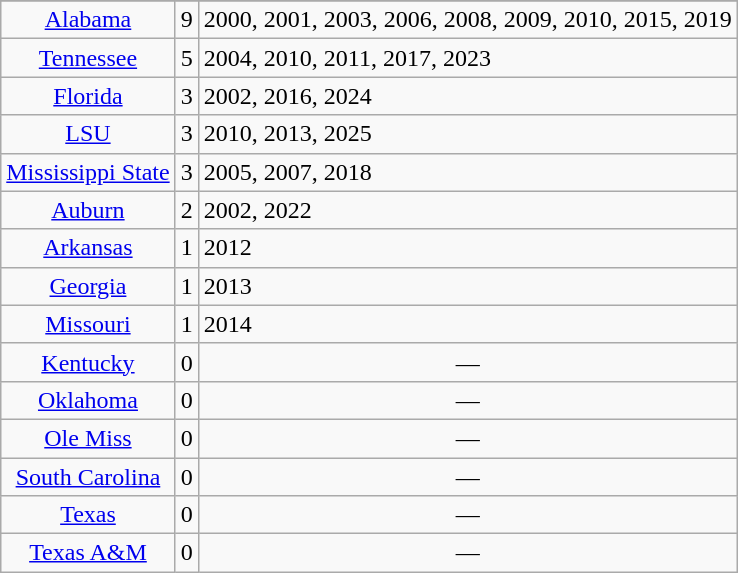<table class="wikitable sortable">
<tr>
</tr>
<tr style="text-align:center;">
<td><a href='#'>Alabama</a></td>
<td>9</td>
<td style="text-align:left;">2000, 2001, 2003, 2006, 2008, 2009, 2010, 2015, 2019</td>
</tr>
<tr style="text-align:center;">
<td><a href='#'>Tennessee</a></td>
<td>5</td>
<td style="text-align:left;">2004, 2010, 2011, 2017, 2023</td>
</tr>
<tr align=center>
<td><a href='#'>Florida</a></td>
<td>3</td>
<td style="text-align:left;">2002, 2016, 2024</td>
</tr>
<tr align=center>
<td><a href='#'>LSU</a></td>
<td>3</td>
<td style="text-align:left;">2010, 2013, 2025</td>
</tr>
<tr align=center>
<td><a href='#'>Mississippi State</a></td>
<td>3</td>
<td style="text-align:left;">2005, 2007, 2018</td>
</tr>
<tr style="text-align:center;">
<td><a href='#'>Auburn</a></td>
<td>2</td>
<td style="text-align:left;">2002, 2022</td>
</tr>
<tr style="text-align:center;">
<td><a href='#'>Arkansas</a></td>
<td>1</td>
<td style="text-align:left;">2012</td>
</tr>
<tr align=center>
<td><a href='#'>Georgia</a></td>
<td>1</td>
<td style="text-align:left;">2013</td>
</tr>
<tr align=center>
<td><a href='#'>Missouri</a></td>
<td>1</td>
<td style="text-align:left;">2014</td>
</tr>
<tr align=center>
<td><a href='#'>Kentucky</a></td>
<td>0</td>
<td>—</td>
</tr>
<tr align=center>
<td><a href='#'>Oklahoma</a></td>
<td>0</td>
<td>—</td>
</tr>
<tr align=center>
<td><a href='#'>Ole Miss</a></td>
<td>0</td>
<td>—</td>
</tr>
<tr align=center>
<td><a href='#'>South Carolina</a></td>
<td>0</td>
<td>—</td>
</tr>
<tr align=center>
<td><a href='#'>Texas</a></td>
<td>0</td>
<td>—</td>
</tr>
<tr align=center>
<td><a href='#'>Texas A&M</a></td>
<td>0</td>
<td>—</td>
</tr>
</table>
